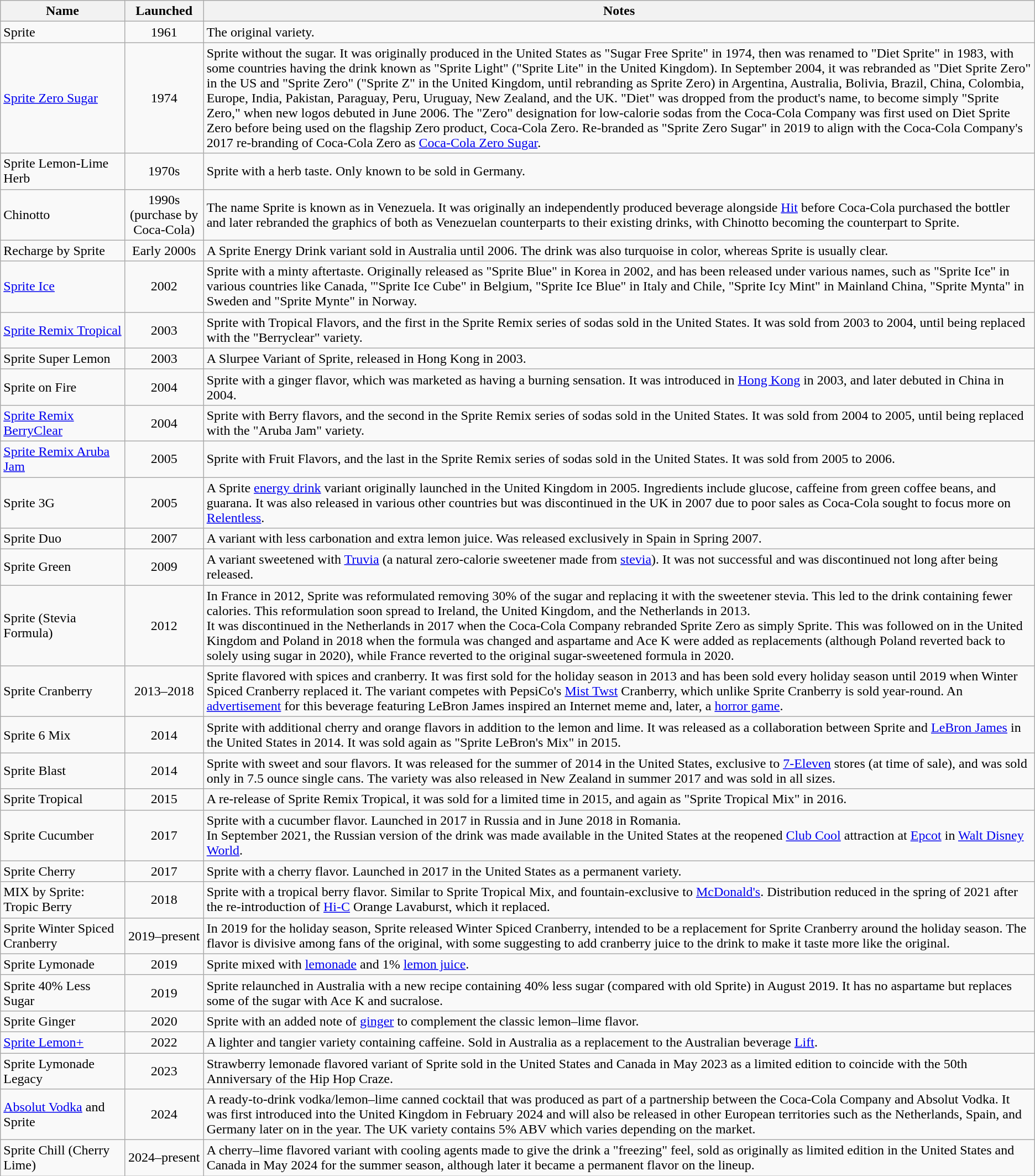<table class="wikitable">
<tr>
<th width=12%>Name</th>
<th>Launched</th>
<th>Notes</th>
</tr>
<tr>
<td>Sprite</td>
<td style="text-align:center;">1961</td>
<td>The original variety.</td>
</tr>
<tr>
<td><a href='#'>Sprite Zero Sugar</a></td>
<td style="text-align:center;">1974</td>
<td>Sprite without the sugar. It was originally produced in the United States as "Sugar Free Sprite" in 1974, then was renamed to "Diet Sprite" in 1983, with some countries having the drink known as "Sprite Light" ("Sprite Lite" in the United Kingdom). In September 2004, it was rebranded as "Diet Sprite Zero" in the US and "Sprite Zero" ("Sprite Z" in the United Kingdom, until rebranding as Sprite Zero) in Argentina, Australia, Bolivia, Brazil, China, Colombia, Europe, India, Pakistan, Paraguay, Peru, Uruguay, New Zealand, and the UK. "Diet" was dropped from the product's name, to become simply "Sprite Zero," when new logos debuted in June 2006. The "Zero" designation for low-calorie sodas from the Coca-Cola Company was first used on Diet Sprite Zero before being used on the flagship Zero product, Coca-Cola Zero. Re-branded as "Sprite Zero Sugar" in 2019 to align with the Coca-Cola Company's 2017 re-branding of Coca-Cola Zero as <a href='#'>Coca-Cola Zero Sugar</a>.</td>
</tr>
<tr>
<td>Sprite Lemon-Lime Herb</td>
<td style="text-align:center;">1970s</td>
<td>Sprite with a herb taste. Only known to be sold in Germany.</td>
</tr>
<tr>
<td>Chinotto</td>
<td style="text-align:center;">1990s (purchase by Coca-Cola)</td>
<td>The name Sprite is known as in Venezuela. It was originally an independently produced beverage alongside <a href='#'>Hit</a> before Coca-Cola purchased the bottler and later rebranded the graphics of both as Venezuelan counterparts to their existing drinks, with Chinotto becoming the counterpart to Sprite.</td>
</tr>
<tr>
<td>Recharge by Sprite</td>
<td style="text-align:center;">Early 2000s</td>
<td>A Sprite Energy Drink variant sold in Australia until 2006. The drink was also turquoise in color, whereas Sprite is usually clear.</td>
</tr>
<tr>
<td><a href='#'>Sprite Ice</a></td>
<td style="text-align:center;">2002</td>
<td>Sprite with a minty aftertaste. Originally released as "Sprite Blue" in Korea in 2002, and has been released under various names, such as "Sprite Ice" in various countries like Canada, '"Sprite Ice Cube" in Belgium,  "Sprite Ice Blue" in Italy and Chile, "Sprite Icy Mint" in Mainland China, "Sprite Mynta" in Sweden and "Sprite Mynte" in Norway.</td>
</tr>
<tr>
<td><a href='#'>Sprite Remix Tropical</a></td>
<td style="text-align:center;">2003</td>
<td>Sprite with Tropical Flavors, and the first in the Sprite Remix series of sodas sold in the United States. It was sold from 2003 to 2004, until being replaced with the "Berryclear" variety.</td>
</tr>
<tr>
<td>Sprite Super Lemon</td>
<td style="text-align:center;">2003</td>
<td>A Slurpee Variant of Sprite, released in Hong Kong in 2003.</td>
</tr>
<tr>
<td>Sprite on Fire</td>
<td style="text-align:center;">2004</td>
<td>Sprite with a ginger flavor, which was marketed as having a burning sensation. It was introduced in <a href='#'>Hong Kong</a> in 2003, and later debuted in China in 2004.</td>
</tr>
<tr>
<td><a href='#'>Sprite Remix BerryClear</a></td>
<td style="text-align:center;">2004</td>
<td>Sprite with Berry flavors, and the second in the Sprite Remix series of sodas sold in the United States. It was sold from 2004 to 2005, until being replaced with the "Aruba Jam" variety.</td>
</tr>
<tr>
<td><a href='#'>Sprite Remix Aruba Jam</a></td>
<td style="text-align:center;">2005</td>
<td>Sprite with Fruit Flavors, and the last in the Sprite Remix series of sodas sold in the United States. It was sold from 2005 to 2006.</td>
</tr>
<tr>
<td>Sprite 3G</td>
<td style="text-align:center;">2005</td>
<td>A Sprite <a href='#'>energy drink</a> variant originally launched in the United Kingdom in 2005. Ingredients include glucose, caffeine from green coffee beans, and guarana. It was also released in various other countries but was discontinued in the UK in 2007 due to poor sales as Coca-Cola sought to focus more on <a href='#'>Relentless</a>.</td>
</tr>
<tr>
<td>Sprite Duo</td>
<td style="text-align:center;">2007</td>
<td>A variant with less carbonation and extra lemon juice. Was released exclusively in Spain in Spring 2007.</td>
</tr>
<tr>
<td>Sprite Green</td>
<td style="text-align:center;">2009</td>
<td>A variant sweetened with <a href='#'>Truvia</a> (a natural zero-calorie sweetener made from <a href='#'>stevia</a>). It was not successful and was discontinued not long after being released.</td>
</tr>
<tr>
<td>Sprite (Stevia Formula)</td>
<td style="text-align:center;">2012</td>
<td>In France in 2012, Sprite was reformulated removing 30% of the sugar and replacing it with the sweetener stevia. This led to the drink containing fewer calories. This reformulation soon spread to Ireland, the United Kingdom, and the Netherlands in 2013.<br>It was discontinued in the Netherlands in 2017 when the Coca-Cola Company rebranded Sprite Zero as simply Sprite. This was followed on in the United Kingdom and Poland in 2018 when the formula was changed and
aspartame and Ace K were added as replacements (although Poland reverted back to solely using sugar in 2020), while France reverted to the original sugar-sweetened formula in 2020.</td>
</tr>
<tr>
<td>Sprite Cranberry</td>
<td style="text-align:center;">2013–2018</td>
<td>Sprite flavored with spices and cranberry. It was first sold for the holiday season in 2013 and has been sold every holiday season until 2019 when Winter Spiced Cranberry replaced it. The variant competes with PepsiCo's <a href='#'>Mist Twst</a> Cranberry, which unlike Sprite Cranberry is sold year-round. An <a href='#'>advertisement</a> for this beverage featuring LeBron James inspired an Internet meme and, later, a <a href='#'>horror game</a>.</td>
</tr>
<tr>
<td>Sprite 6 Mix</td>
<td style="text-align:center;">2014</td>
<td>Sprite with additional cherry and orange flavors in addition to the lemon and lime. It was released as a collaboration between Sprite and <a href='#'>LeBron James</a> in the United States in 2014. It was sold again as "Sprite LeBron's Mix" in 2015.</td>
</tr>
<tr>
<td>Sprite Blast</td>
<td style="text-align:center;">2014</td>
<td>Sprite with sweet and sour flavors. It was released for the summer of 2014 in the United States, exclusive to <a href='#'>7-Eleven</a> stores (at time of sale), and was sold only in 7.5 ounce single cans. The variety was also released in New Zealand in summer 2017 and was sold in all sizes.</td>
</tr>
<tr>
<td>Sprite Tropical</td>
<td style="text-align:center;">2015</td>
<td>A re-release of Sprite Remix Tropical, it was sold for a limited time in 2015, and again as "Sprite Tropical Mix" in 2016.</td>
</tr>
<tr>
<td>Sprite Cucumber</td>
<td style="text-align:center;">2017</td>
<td>Sprite with a cucumber flavor. Launched in 2017 in Russia and in June 2018 in Romania.<br>In September 2021, the Russian version of the drink was made available in the United States at the reopened <a href='#'>Club Cool</a> attraction at <a href='#'>Epcot</a> in <a href='#'>Walt Disney World</a>.</td>
</tr>
<tr>
<td>Sprite Cherry</td>
<td style="text-align:center;">2017</td>
<td>Sprite with a cherry flavor. Launched in 2017 in the United States as a permanent variety.</td>
</tr>
<tr>
<td>MIX by Sprite: Tropic Berry</td>
<td style="text-align:center;">2018</td>
<td>Sprite with a tropical berry flavor. Similar to Sprite Tropical Mix, and fountain-exclusive to <a href='#'>McDonald's</a>. Distribution reduced in the spring of 2021 after the re-introduction of <a href='#'>Hi-C</a> Orange Lavaburst, which it replaced.</td>
</tr>
<tr>
<td>Sprite Winter Spiced Cranberry</td>
<td style="text-align:center;">2019–present</td>
<td>In 2019 for the holiday season, Sprite released Winter Spiced Cranberry, intended to be a replacement for Sprite Cranberry around the holiday season. The flavor is divisive among fans of the original, with some suggesting to add cranberry juice to the drink to make it taste more like the original.</td>
</tr>
<tr>
<td>Sprite Lymonade</td>
<td style="text-align:center;">2019</td>
<td>Sprite mixed with <a href='#'>lemonade</a> and 1% <a href='#'>lemon juice</a>.</td>
</tr>
<tr>
<td>Sprite 40% Less Sugar</td>
<td style="text-align:center;">2019</td>
<td>Sprite relaunched in Australia with a new recipe containing 40% less sugar (compared with old Sprite) in August 2019. It has no aspartame but replaces some of the sugar with Ace K and sucralose.</td>
</tr>
<tr>
<td>Sprite Ginger</td>
<td style="text-align:center;">2020</td>
<td>Sprite with an added note of <a href='#'>ginger</a> to complement the classic lemon–lime flavor.</td>
</tr>
<tr>
<td><a href='#'>Sprite Lemon+</a></td>
<td style="text-align:center;">2022</td>
<td>A lighter and tangier variety containing caffeine. Sold in Australia as a replacement to the Australian beverage <a href='#'>Lift</a>.</td>
</tr>
<tr>
<td>Sprite Lymonade Legacy</td>
<td style="text-align:center;">2023</td>
<td>Strawberry lemonade flavored variant of Sprite sold in the United States and Canada in May 2023 as a limited edition to coincide with the 50th Anniversary of the Hip Hop Craze.</td>
</tr>
<tr>
<td><a href='#'>Absolut Vodka</a> and Sprite</td>
<td style="text-align:center;">2024</td>
<td>A ready-to-drink vodka/lemon–lime canned cocktail that was produced as part of a partnership between the Coca-Cola Company and Absolut Vodka. It was first introduced into the United Kingdom in February 2024 and will also be released in other European territories such as the Netherlands, Spain, and Germany later on in the year. The UK variety contains 5% ABV which varies depending on the market.</td>
</tr>
<tr>
<td>Sprite Chill (Cherry Lime)</td>
<td style="text-align:center;">2024–present</td>
<td>A cherry–lime flavored variant with cooling agents made to give the drink a "freezing" feel, sold as originally as limited edition in the United States and Canada in May 2024 for the summer season, although later it became a permanent flavor on the lineup.</td>
</tr>
</table>
